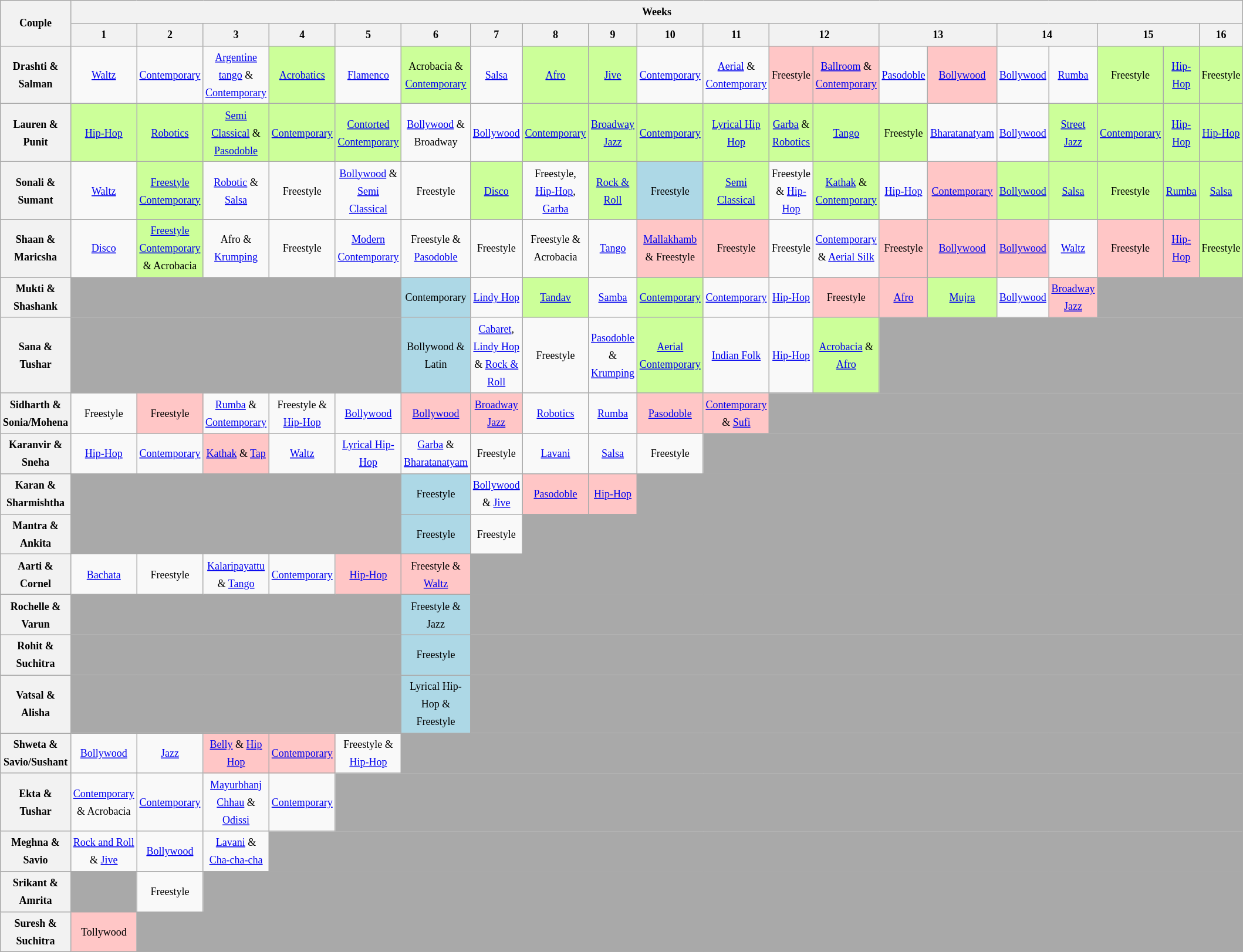<table class="wikitable unsortable" style="text-align:center; font-size:75%; line-height:20px">
<tr>
<th rowspan="2">Couple</th>
<th colspan="20">Weeks</th>
</tr>
<tr>
<th>1</th>
<th>2</th>
<th>3</th>
<th>4</th>
<th>5</th>
<th>6</th>
<th>7</th>
<th>8</th>
<th>9</th>
<th>10</th>
<th>11</th>
<th colspan=2>12</th>
<th colspan=2>13</th>
<th colspan=2>14</th>
<th colspan=2>15</th>
<th>16</th>
</tr>
<tr>
<th scope="row">Drashti & Salman</th>
<td><a href='#'>Waltz</a></td>
<td><a href='#'>Contemporary</a></td>
<td><a href='#'>Argentine tango</a> & <a href='#'>Contemporary</a></td>
<td style="background:#cf9;"><a href='#'>Acrobatics</a></td>
<td><a href='#'>Flamenco</a></td>
<td style="background:#cf9;">Acrobacia & <a href='#'>Contemporary</a></td>
<td><a href='#'>Salsa</a></td>
<td style="background:#cf9;"><a href='#'>Afro</a></td>
<td style="background:#cf9;"><a href='#'>Jive</a></td>
<td><a href='#'>Contemporary</a></td>
<td><a href='#'>Aerial</a> & <a href='#'>Contemporary</a></td>
<td style="background:#ffc6c6;">Freestyle</td>
<td style="background:#ffc6c6;"><a href='#'>Ballroom</a> & <a href='#'>Contemporary</a></td>
<td><a href='#'>Pasodoble</a></td>
<td style="background:#ffc6c6;"><a href='#'>Bollywood</a></td>
<td><a href='#'>Bollywood</a></td>
<td><a href='#'>Rumba</a></td>
<td style="background:#cf9;">Freestyle</td>
<td style="background:#cf9;"><a href='#'>Hip-Hop</a></td>
<td style="background:#cf9;">Freestyle</td>
</tr>
<tr>
<th scope="row">Lauren & Punit</th>
<td style="background:#cf9;"><a href='#'>Hip-Hop</a></td>
<td style="background:#cf9;"><a href='#'>Robotics</a></td>
<td style="background:#cf9;"><a href='#'>Semi Classical</a> & <a href='#'>Pasodoble</a></td>
<td style="background:#cf9;"><a href='#'>Contemporary</a></td>
<td style="background:#cf9;"><a href='#'>Contorted Contemporary</a></td>
<td><a href='#'>Bollywood</a> & Broadway</td>
<td><a href='#'>Bollywood</a></td>
<td style="background:#cf9;"><a href='#'>Contemporary</a></td>
<td style="background:#cf9;"><a href='#'>Broadway Jazz</a></td>
<td style="background:#cf9;"><a href='#'>Contemporary</a></td>
<td style="background:#cf9;"><a href='#'>Lyrical Hip Hop</a></td>
<td style="background:#cf9;"><a href='#'>Garba</a> & <a href='#'>Robotics</a></td>
<td style="background:#cf9;"><a href='#'>Tango</a></td>
<td style="background:#cf9;">Freestyle</td>
<td><a href='#'>Bharatanatyam</a></td>
<td><a href='#'>Bollywood</a></td>
<td style="background:#cf9;"><a href='#'>Street Jazz</a></td>
<td style="background:#cf9;"><a href='#'>Contemporary</a></td>
<td style="background:#cf9;"><a href='#'>Hip-Hop</a></td>
<td style="background:#cf9;"><a href='#'>Hip-Hop</a></td>
</tr>
<tr>
<th scope="row">Sonali & Sumant</th>
<td><a href='#'>Waltz</a></td>
<td style="background:#cf9;"><a href='#'>Freestyle Contemporary</a></td>
<td><a href='#'>Robotic</a> & <a href='#'>Salsa</a></td>
<td>Freestyle</td>
<td><a href='#'>Bollywood</a> & <a href='#'>Semi Classical</a></td>
<td>Freestyle</td>
<td style="background:#cf9;"><a href='#'>Disco</a></td>
<td>Freestyle, <a href='#'>Hip-Hop</a>, <a href='#'>Garba</a></td>
<td style="background:#cf9;"><a href='#'>Rock & Roll</a></td>
<td style="background:lightblue;">Freestyle</td>
<td style="background:#cf9;"><a href='#'>Semi Classical</a></td>
<td>Freestyle & <a href='#'>Hip-Hop</a></td>
<td style="background:#cf9;"><a href='#'>Kathak</a> & <a href='#'>Contemporary</a></td>
<td><a href='#'>Hip-Hop</a></td>
<td style="background:#ffc6c6;"><a href='#'>Contemporary</a></td>
<td style="background:#cf9;"><a href='#'>Bollywood</a></td>
<td style="background:#cf9;"><a href='#'>Salsa</a></td>
<td style="background:#cf9;">Freestyle</td>
<td style="background:#cf9;"><a href='#'>Rumba</a></td>
<td style="background:#cf9;"><a href='#'>Salsa</a></td>
</tr>
<tr>
<th scope="row">Shaan & Maricsha</th>
<td><a href='#'>Disco</a></td>
<td style="background:#cf9;"><a href='#'>Freestyle Contemporary</a> & Acrobacia</td>
<td>Afro & <a href='#'>Krumping</a></td>
<td>Freestyle</td>
<td><a href='#'>Modern Contemporary</a></td>
<td>Freestyle & <a href='#'>Pasodoble</a></td>
<td>Freestyle</td>
<td>Freestyle & Acrobacia</td>
<td><a href='#'>Tango</a></td>
<td style="background:#ffc6c6;"><a href='#'>Mallakhamb</a> & Freestyle</td>
<td style="background:#ffc6c6;">Freestyle</td>
<td>Freestyle</td>
<td><a href='#'>Contemporary</a> & <a href='#'>Aerial Silk</a></td>
<td style="background:#ffc6c6;">Freestyle</td>
<td style="background:#ffc6c6;"><a href='#'>Bollywood</a></td>
<td style="background:#ffc6c6;"><a href='#'>Bollywood</a></td>
<td><a href='#'>Waltz</a></td>
<td style="background:#ffc6c6;">Freestyle</td>
<td style="background:#ffc6c6;"><a href='#'>Hip-Hop</a></td>
<td style="background:#cf9;">Freestyle</td>
</tr>
<tr>
<th scope="row">Mukti & Shashank</th>
<td colspan="5" style="background:darkgrey;"></td>
<td bgcolor="lightblue">Contemporary</td>
<td><a href='#'>Lindy Hop</a></td>
<td style="background:#cf9;"><a href='#'>Tandav</a></td>
<td><a href='#'>Samba</a></td>
<td style="background:#cf9;"><a href='#'>Contemporary</a></td>
<td><a href='#'>Contemporary</a></td>
<td><a href='#'>Hip-Hop</a></td>
<td style="background:#ffc6c6;">Freestyle</td>
<td style="background:#ffc6c6;"><a href='#'>Afro</a></td>
<td style="background:#cf9;"><a href='#'>Mujra</a></td>
<td><a href='#'>Bollywood</a></td>
<td style="background:#ffc6c6;"><a href='#'>Broadway Jazz</a></td>
<td colspan="3" style="background:darkgrey;"></td>
</tr>
<tr>
<th scope="row">Sana & Tushar</th>
<td colspan="5" style="background:darkgrey;"></td>
<td bgcolor="lightblue">Bollywood & Latin</td>
<td><a href='#'>Cabaret</a>, <a href='#'>Lindy Hop</a> & <a href='#'>Rock & Roll</a></td>
<td>Freestyle</td>
<td><a href='#'>Pasodoble</a> & <a href='#'>Krumping</a></td>
<td style="background:#cf9;"><a href='#'>Aerial</a> <a href='#'>Contemporary</a></td>
<td><a href='#'>Indian Folk</a></td>
<td><a href='#'>Hip-Hop</a></td>
<td style="background:#cf9;"><a href='#'>Acrobacia</a> & <a href='#'>Afro</a></td>
<td colspan="7" style="background:darkgrey;"></td>
</tr>
<tr>
<th scope="row">Sidharth & Sonia/Mohena</th>
<td>Freestyle</td>
<td style="background:#ffc6c6;">Freestyle</td>
<td><a href='#'>Rumba</a> & <a href='#'>Contemporary</a></td>
<td>Freestyle & <a href='#'>Hip-Hop</a></td>
<td><a href='#'>Bollywood</a></td>
<td style="background:#ffc6c6;"><a href='#'>Bollywood</a></td>
<td style="background:#ffc6c6;"><a href='#'>Broadway Jazz</a></td>
<td><a href='#'>Robotics</a></td>
<td><a href='#'>Rumba</a></td>
<td style="background:#ffc6c6;"><a href='#'>Pasodoble</a></td>
<td style="background:#ffc6c6;"><a href='#'>Contemporary</a> & <a href='#'>Sufi</a></td>
<td colspan="9" style="background:darkgrey;"></td>
</tr>
<tr>
<th scope="row">Karanvir & Sneha</th>
<td><a href='#'>Hip-Hop</a></td>
<td><a href='#'>Contemporary</a></td>
<td style="background:#ffc6c6;"><a href='#'>Kathak</a> & <a href='#'>Tap</a></td>
<td><a href='#'>Waltz</a></td>
<td><a href='#'>Lyrical Hip-Hop</a></td>
<td><a href='#'>Garba</a> & <a href='#'>Bharatanatyam</a></td>
<td>Freestyle</td>
<td><a href='#'>Lavani</a></td>
<td><a href='#'>Salsa</a></td>
<td>Freestyle</td>
<td colspan="10" style="background:darkgrey;"></td>
</tr>
<tr>
<th scope="row">Karan & Sharmishtha</th>
<td colspan="5" style="background:darkgrey;"></td>
<td bgcolor="lightblue">Freestyle</td>
<td><a href='#'>Bollywood</a> & <a href='#'>Jive</a></td>
<td style="background:#ffc6c6;"><a href='#'>Pasodoble</a></td>
<td style="background:#ffc6c6;"><a href='#'>Hip-Hop</a></td>
<td colspan="11" style="background:darkgrey;"></td>
</tr>
<tr>
<th scope="row">Mantra & Ankita</th>
<td colspan="5" style="background:darkgrey;"></td>
<td bgcolor="lightblue">Freestyle</td>
<td>Freestyle</td>
<td colspan="13" style="background:darkgrey;"></td>
</tr>
<tr>
<th scope="row">Aarti &<br>Cornel</th>
<td><a href='#'>Bachata</a></td>
<td>Freestyle</td>
<td><a href='#'>Kalaripayattu</a> & <a href='#'>Tango</a></td>
<td><a href='#'>Contemporary</a></td>
<td style="background:#ffc6c6;"><a href='#'>Hip-Hop</a></td>
<td style="background:#ffc6c6;">Freestyle & <a href='#'>Waltz</a></td>
<td colspan="14" style="background:darkgrey;"></td>
</tr>
<tr>
<th scope="row">Rochelle & Varun</th>
<td colspan="5" style="background:darkgrey;"></td>
<td bgcolor="lightblue">Freestyle & Jazz</td>
<td colspan="14" style="background:darkgrey;"></td>
</tr>
<tr>
<th scope="row">Rohit & Suchitra</th>
<td colspan="5" style="background:darkgrey;"></td>
<td bgcolor="lightblue">Freestyle</td>
<td colspan="14" style="background:darkgrey;"></td>
</tr>
<tr>
<th scope="row">Vatsal & Alisha</th>
<td colspan="5" style="background:darkgrey;"></td>
<td bgcolor="lightblue">Lyrical Hip-Hop & Freestyle</td>
<td colspan="14" style="background:darkgrey;"></td>
</tr>
<tr>
<th scope="row">Shweta & Savio/Sushant</th>
<td><a href='#'>Bollywood</a></td>
<td><a href='#'>Jazz</a></td>
<td style="background:#ffc6c6;"><a href='#'>Belly</a> & <a href='#'>Hip Hop</a></td>
<td style="background:#ffc6c6;"><a href='#'>Contemporary</a></td>
<td>Freestyle & <a href='#'>Hip-Hop</a></td>
<td colspan="15" style="background:darkgrey;"></td>
</tr>
<tr>
<th scope="row">Ekta &<br>Tushar</th>
<td><a href='#'>Contemporary</a> & Acrobacia</td>
<td><a href='#'>Contemporary</a></td>
<td><a href='#'>Mayurbhanj Chhau</a> & <a href='#'>Odissi</a></td>
<td><a href='#'>Contemporary</a></td>
<td colspan="16" style="background:darkgrey;"></td>
</tr>
<tr>
<th scope="row">Meghna & Savio</th>
<td><a href='#'>Rock and Roll</a> & <a href='#'>Jive</a></td>
<td><a href='#'>Bollywood</a></td>
<td><a href='#'>Lavani</a> & <a href='#'>Cha-cha-cha</a></td>
<td colspan="17" style="background:darkgrey;"></td>
</tr>
<tr>
<th scope="row">Srikant & Amrita</th>
<td style="background:darkgrey;" colspan=1></td>
<td>Freestyle</td>
<td colspan="18" style="background:darkgrey;"></td>
</tr>
<tr>
<th scope="row">Suresh & Suchitra</th>
<td style="background:#ffc6c6;">Tollywood</td>
<td colspan="19" style="background:darkgrey;"></td>
</tr>
</table>
